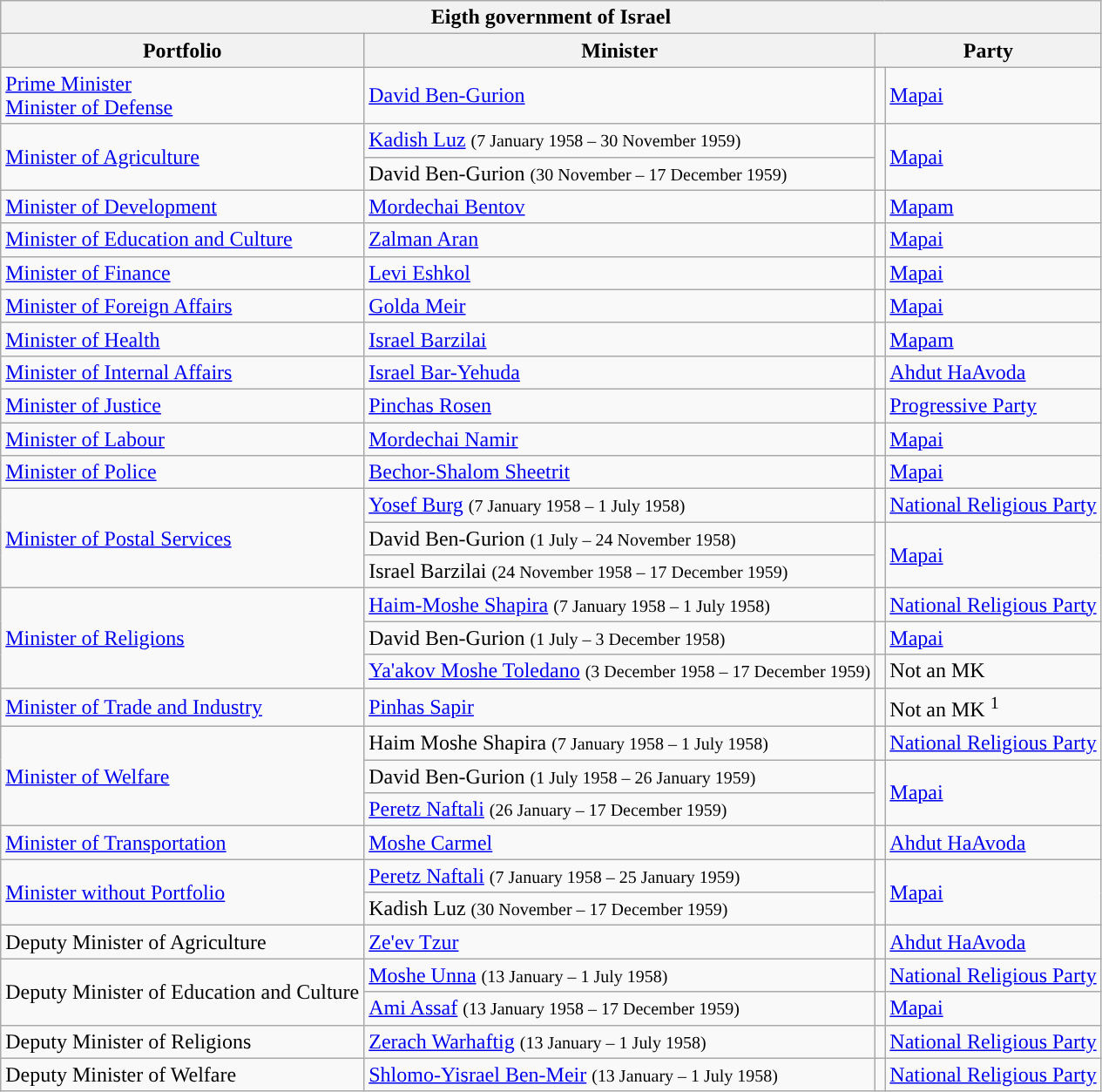<table class="wikitable sortable" style="text-align:left">
<tr>
<th colspan="4">Eigth government of Israel</th>
</tr>
<tr>
<th>Portfolio</th>
<th>Minister</th>
<th colspan="2">Party</th>
</tr>
<tr>
<td><a href='#'>Prime Minister</a><br><a href='#'>Minister of Defense</a></td>
<td><a href='#'>David Ben-Gurion</a></td>
<td style="background:"></td>
<td><a href='#'>Mapai</a></td>
</tr>
<tr>
<td rowspan="2"><a href='#'>Minister of Agriculture</a></td>
<td><a href='#'>Kadish Luz</a> <small>(7 January 1958 – 30 November 1959)</small></td>
<td rowspan="2" style="background:"></td>
<td rowspan="2"><a href='#'>Mapai</a></td>
</tr>
<tr>
<td>David Ben-Gurion <small>(30 November – 17 December 1959)</small></td>
</tr>
<tr>
<td><a href='#'>Minister of Development</a></td>
<td><a href='#'>Mordechai Bentov</a></td>
<td style="background:"></td>
<td><a href='#'>Mapam</a></td>
</tr>
<tr>
<td><a href='#'>Minister of Education and Culture</a></td>
<td><a href='#'>Zalman Aran</a></td>
<td style="background:"></td>
<td><a href='#'>Mapai</a></td>
</tr>
<tr>
<td><a href='#'>Minister of Finance</a></td>
<td><a href='#'>Levi Eshkol</a></td>
<td style="background:"></td>
<td><a href='#'>Mapai</a></td>
</tr>
<tr>
<td><a href='#'>Minister of Foreign Affairs</a></td>
<td><a href='#'>Golda Meir</a></td>
<td style="background:"></td>
<td><a href='#'>Mapai</a></td>
</tr>
<tr>
<td><a href='#'>Minister of Health</a></td>
<td><a href='#'>Israel Barzilai</a></td>
<td style="background:"></td>
<td><a href='#'>Mapam</a></td>
</tr>
<tr>
<td><a href='#'>Minister of Internal Affairs</a></td>
<td><a href='#'>Israel Bar-Yehuda</a></td>
<td style="background:"></td>
<td><a href='#'>Ahdut HaAvoda</a></td>
</tr>
<tr>
<td><a href='#'>Minister of Justice</a></td>
<td><a href='#'>Pinchas Rosen</a></td>
<td style="background:"></td>
<td><a href='#'>Progressive Party</a></td>
</tr>
<tr>
<td><a href='#'>Minister of Labour</a></td>
<td><a href='#'>Mordechai Namir</a></td>
<td style="background:"></td>
<td><a href='#'>Mapai</a></td>
</tr>
<tr>
<td><a href='#'>Minister of Police</a></td>
<td><a href='#'>Bechor-Shalom Sheetrit</a></td>
<td style="background:"></td>
<td><a href='#'>Mapai</a></td>
</tr>
<tr>
<td rowspan="3"><a href='#'>Minister of Postal Services</a></td>
<td><a href='#'>Yosef Burg</a> <small>(7 January 1958 – 1 July 1958)</small></td>
<td style="background:"></td>
<td><a href='#'>National Religious Party</a></td>
</tr>
<tr>
<td>David Ben-Gurion <small>(1 July – 24 November 1958)</small></td>
<td rowspan="2" style="background:"></td>
<td rowspan="2"><a href='#'>Mapai</a></td>
</tr>
<tr>
<td>Israel Barzilai <small>(24 November 1958 – 17 December 1959)</small></td>
</tr>
<tr>
<td rowspan="3"><a href='#'>Minister of Religions</a></td>
<td><a href='#'>Haim-Moshe Shapira</a> <small>(7 January 1958 – 1 July 1958)</small></td>
<td style="background:"></td>
<td><a href='#'>National Religious Party</a></td>
</tr>
<tr>
<td>David Ben-Gurion <small>(1 July – 3 December 1958)</small></td>
<td style="background:"></td>
<td><a href='#'>Mapai</a></td>
</tr>
<tr>
<td><a href='#'>Ya'akov Moshe Toledano</a> <small>(3 December 1958 – 17 December 1959)</small></td>
<td style="background:"></td>
<td>Not an MK</td>
</tr>
<tr>
<td><a href='#'>Minister of Trade and Industry</a></td>
<td><a href='#'>Pinhas Sapir</a></td>
<td style="background:"></td>
<td>Not an MK <sup>1</sup></td>
</tr>
<tr>
<td rowspan="3"><a href='#'>Minister of Welfare</a></td>
<td>Haim Moshe Shapira <small>(7 January 1958 – 1 July 1958)</small></td>
<td style="background:"></td>
<td><a href='#'>National Religious Party</a></td>
</tr>
<tr>
<td>David Ben-Gurion <small>(1 July 1958 – 26 January 1959)</small></td>
<td rowspan="2" style="background:"></td>
<td rowspan="2"><a href='#'>Mapai</a></td>
</tr>
<tr>
<td><a href='#'>Peretz Naftali</a> <small>(26 January – 17 December 1959)</small></td>
</tr>
<tr>
<td><a href='#'>Minister of Transportation</a></td>
<td><a href='#'>Moshe Carmel</a></td>
<td style="background:"></td>
<td><a href='#'>Ahdut HaAvoda</a></td>
</tr>
<tr>
<td rowspan="2"><a href='#'>Minister without Portfolio</a></td>
<td><a href='#'>Peretz Naftali</a> <small>(7 January 1958 – 25 January 1959)</small></td>
<td rowspan="2" style="background:"></td>
<td rowspan="2"><a href='#'>Mapai</a></td>
</tr>
<tr>
<td>Kadish Luz <small>(30 November – 17 December 1959)</small></td>
</tr>
<tr>
<td>Deputy Minister of Agriculture</td>
<td><a href='#'>Ze'ev Tzur</a></td>
<td style="background:"></td>
<td><a href='#'>Ahdut HaAvoda</a></td>
</tr>
<tr>
<td rowspan="2">Deputy Minister of Education and Culture</td>
<td><a href='#'>Moshe Unna</a> <small>(13 January – 1 July 1958)</small></td>
<td style="background:"></td>
<td><a href='#'>National Religious Party</a></td>
</tr>
<tr>
<td><a href='#'>Ami Assaf</a> <small>(13 January 1958 – 17 December 1959)</small></td>
<td style="background:"></td>
<td><a href='#'>Mapai</a></td>
</tr>
<tr>
<td>Deputy Minister of Religions</td>
<td><a href='#'>Zerach Warhaftig</a> <small>(13 January –  1 July 1958)</small></td>
<td style="background:"></td>
<td><a href='#'>National Religious Party</a></td>
</tr>
<tr>
<td>Deputy Minister of Welfare</td>
<td><a href='#'>Shlomo-Yisrael Ben-Meir</a> <small>(13 January –  1 July 1958)</small></td>
<td style="background:"></td>
<td><a href='#'>National Religious Party</a></td>
</tr>
</table>
